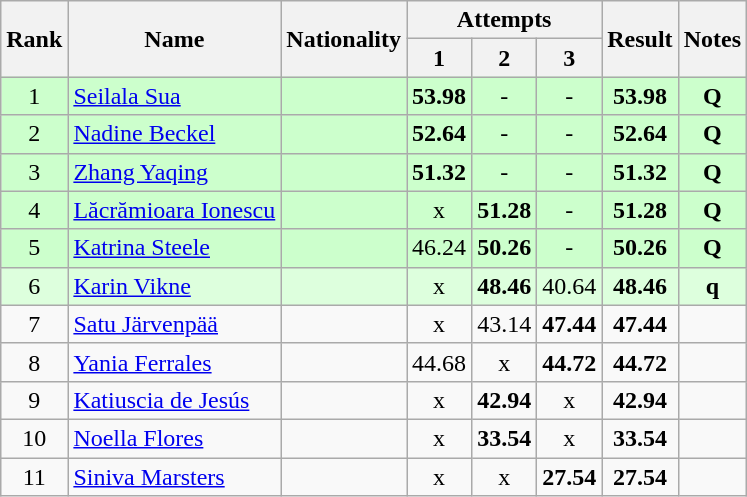<table class="wikitable sortable" style="text-align:center">
<tr>
<th rowspan=2>Rank</th>
<th rowspan=2>Name</th>
<th rowspan=2>Nationality</th>
<th colspan=3>Attempts</th>
<th rowspan=2>Result</th>
<th rowspan=2>Notes</th>
</tr>
<tr>
<th>1</th>
<th>2</th>
<th>3</th>
</tr>
<tr bgcolor=ccffcc>
<td>1</td>
<td align=left><a href='#'>Seilala Sua</a></td>
<td align=left></td>
<td><strong>53.98</strong></td>
<td>-</td>
<td>-</td>
<td><strong>53.98</strong></td>
<td><strong>Q</strong></td>
</tr>
<tr bgcolor=ccffcc>
<td>2</td>
<td align=left><a href='#'>Nadine Beckel</a></td>
<td align=left></td>
<td><strong>52.64</strong></td>
<td>-</td>
<td>-</td>
<td><strong>52.64</strong></td>
<td><strong>Q</strong></td>
</tr>
<tr bgcolor=ccffcc>
<td>3</td>
<td align=left><a href='#'>Zhang Yaqing</a></td>
<td align=left></td>
<td><strong>51.32</strong></td>
<td>-</td>
<td>-</td>
<td><strong>51.32</strong></td>
<td><strong>Q</strong></td>
</tr>
<tr bgcolor=ccffcc>
<td>4</td>
<td align=left><a href='#'>Lăcrămioara Ionescu</a></td>
<td align=left></td>
<td>x</td>
<td><strong>51.28</strong></td>
<td>-</td>
<td><strong>51.28</strong></td>
<td><strong>Q</strong></td>
</tr>
<tr bgcolor=ccffcc>
<td>5</td>
<td align=left><a href='#'>Katrina Steele</a></td>
<td align=left></td>
<td>46.24</td>
<td><strong>50.26</strong></td>
<td>-</td>
<td><strong>50.26</strong></td>
<td><strong>Q</strong></td>
</tr>
<tr bgcolor=ddffdd>
<td>6</td>
<td align=left><a href='#'>Karin Vikne</a></td>
<td align=left></td>
<td>x</td>
<td><strong>48.46</strong></td>
<td>40.64</td>
<td><strong>48.46</strong></td>
<td><strong>q</strong></td>
</tr>
<tr>
<td>7</td>
<td align=left><a href='#'>Satu Järvenpää</a></td>
<td align=left></td>
<td>x</td>
<td>43.14</td>
<td><strong>47.44</strong></td>
<td><strong>47.44</strong></td>
<td></td>
</tr>
<tr>
<td>8</td>
<td align=left><a href='#'>Yania Ferrales</a></td>
<td align=left></td>
<td>44.68</td>
<td>x</td>
<td><strong>44.72</strong></td>
<td><strong>44.72</strong></td>
<td></td>
</tr>
<tr>
<td>9</td>
<td align=left><a href='#'>Katiuscia de Jesús</a></td>
<td align=left></td>
<td>x</td>
<td><strong>42.94</strong></td>
<td>x</td>
<td><strong>42.94</strong></td>
<td></td>
</tr>
<tr>
<td>10</td>
<td align=left><a href='#'>Noella Flores</a></td>
<td align=left></td>
<td>x</td>
<td><strong>33.54</strong></td>
<td>x</td>
<td><strong>33.54</strong></td>
<td></td>
</tr>
<tr>
<td>11</td>
<td align=left><a href='#'>Siniva Marsters</a></td>
<td align=left></td>
<td>x</td>
<td>x</td>
<td><strong>27.54</strong></td>
<td><strong>27.54</strong></td>
<td></td>
</tr>
</table>
